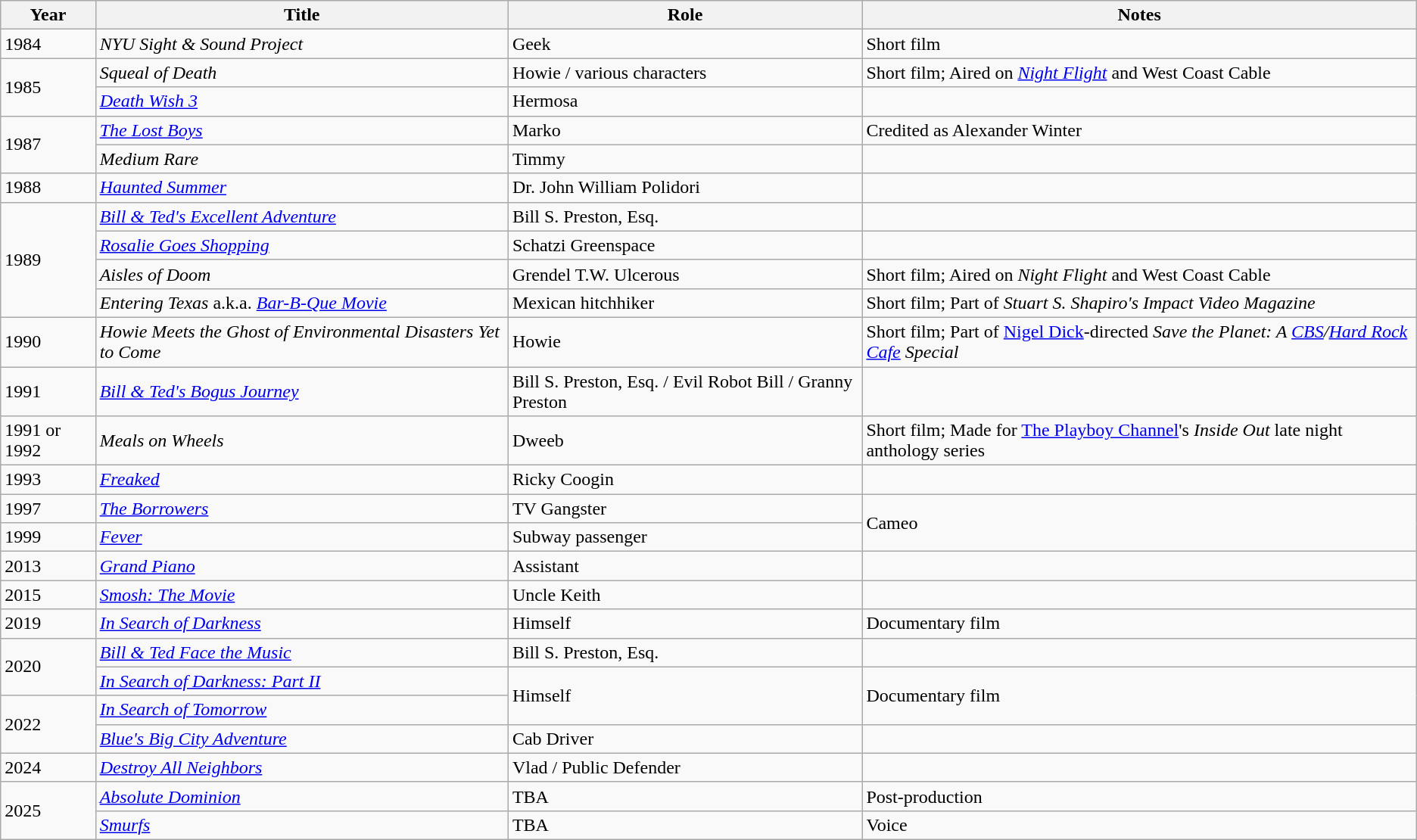<table class="wikitable sortable">
<tr>
<th>Year</th>
<th>Title</th>
<th>Role</th>
<th>Notes</th>
</tr>
<tr>
<td>1984</td>
<td><em>NYU Sight & Sound Project</em></td>
<td>Geek</td>
<td>Short film</td>
</tr>
<tr>
<td rowspan="2">1985</td>
<td><em>Squeal of Death</em></td>
<td>Howie / various characters</td>
<td>Short film; Aired on <em><a href='#'>Night Flight</a></em> and West Coast Cable</td>
</tr>
<tr>
<td><em><a href='#'>Death Wish 3</a></em></td>
<td>Hermosa</td>
<td></td>
</tr>
<tr>
<td rowspan="2">1987</td>
<td><em><a href='#'>The Lost Boys</a></em></td>
<td>Marko</td>
<td>Credited as Alexander Winter</td>
</tr>
<tr>
<td><em>Medium Rare</em></td>
<td>Timmy</td>
<td></td>
</tr>
<tr>
<td>1988</td>
<td><em><a href='#'>Haunted Summer</a></em></td>
<td>Dr. John William Polidori</td>
<td></td>
</tr>
<tr>
<td rowspan="4">1989</td>
<td><em><a href='#'>Bill & Ted's Excellent Adventure</a></em></td>
<td>Bill S. Preston, Esq.</td>
<td></td>
</tr>
<tr>
<td><em><a href='#'>Rosalie Goes Shopping</a></em></td>
<td>Schatzi Greenspace</td>
<td></td>
</tr>
<tr>
<td><em>Aisles of Doom</em></td>
<td>Grendel T.W. Ulcerous</td>
<td>Short film; Aired on <em>Night Flight</em> and West Coast Cable</td>
</tr>
<tr>
<td><em>Entering Texas</em> a.k.a. <em><a href='#'>Bar-B-Que Movie</a></em></td>
<td>Mexican hitchhiker</td>
<td>Short film; Part of <em>Stuart S. Shapiro's Impact Video Magazine</em></td>
</tr>
<tr>
<td>1990</td>
<td><em>Howie Meets the Ghost of Environmental Disasters Yet to Come</em></td>
<td>Howie</td>
<td>Short film; Part of <a href='#'>Nigel Dick</a>-directed <em>Save the Planet: A <a href='#'>CBS</a>/<a href='#'>Hard Rock Cafe</a> Special</em></td>
</tr>
<tr>
<td>1991</td>
<td><em><a href='#'>Bill & Ted's Bogus Journey</a></em></td>
<td>Bill S. Preston, Esq. / Evil Robot Bill / Granny Preston</td>
<td></td>
</tr>
<tr>
<td>1991 or 1992</td>
<td><em>Meals on Wheels</em></td>
<td>Dweeb</td>
<td>Short film; Made for <a href='#'>The Playboy Channel</a>'s <em>Inside Out</em> late night anthology series</td>
</tr>
<tr>
<td>1993</td>
<td><em><a href='#'>Freaked</a></em></td>
<td>Ricky Coogin</td>
<td></td>
</tr>
<tr>
<td>1997</td>
<td><em><a href='#'>The Borrowers</a></em></td>
<td>TV Gangster</td>
<td rowspan="2">Cameo</td>
</tr>
<tr>
<td>1999</td>
<td><em><a href='#'>Fever</a></em></td>
<td>Subway passenger</td>
</tr>
<tr>
<td>2013</td>
<td><em><a href='#'>Grand Piano</a></em></td>
<td>Assistant</td>
<td></td>
</tr>
<tr>
<td>2015</td>
<td><em><a href='#'>Smosh: The Movie</a></em></td>
<td>Uncle Keith</td>
<td></td>
</tr>
<tr>
<td>2019</td>
<td><em><a href='#'>In Search of Darkness</a></em></td>
<td>Himself</td>
<td>Documentary film</td>
</tr>
<tr>
<td rowspan="2">2020</td>
<td><em><a href='#'>Bill & Ted Face the Music</a></em></td>
<td>Bill S. Preston, Esq.</td>
<td></td>
</tr>
<tr>
<td><em><a href='#'>In Search of Darkness: Part II</a></em></td>
<td rowspan="2">Himself</td>
<td rowspan="2">Documentary film</td>
</tr>
<tr>
<td rowspan="2">2022</td>
<td><em><a href='#'>In Search of Tomorrow</a></em></td>
</tr>
<tr>
<td><em><a href='#'>Blue's Big City Adventure</a></em></td>
<td>Cab Driver</td>
<td></td>
</tr>
<tr>
<td>2024</td>
<td><em><a href='#'>Destroy All Neighbors</a></em></td>
<td>Vlad / Public Defender</td>
<td></td>
</tr>
<tr>
<td rowspan="2">2025</td>
<td><em><a href='#'>Absolute Dominion</a></em></td>
<td>TBA</td>
<td>Post-production</td>
</tr>
<tr>
<td><em><a href='#'>Smurfs</a></em></td>
<td>TBA</td>
<td>Voice</td>
</tr>
</table>
